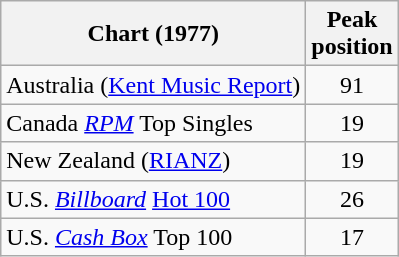<table class="wikitable sortable">
<tr>
<th align="left">Chart (1977)</th>
<th align="left">Peak<br>position</th>
</tr>
<tr>
<td align="left">Australia (<a href='#'>Kent Music Report</a>) </td>
<td style="text-align:center;">91</td>
</tr>
<tr>
<td align="left">Canada <a href='#'><em>RPM</em></a> Top Singles</td>
<td style="text-align:center;">19</td>
</tr>
<tr>
<td align="left">New Zealand (<a href='#'>RIANZ</a>)</td>
<td style="text-align:center;">19</td>
</tr>
<tr>
<td align="left">U.S. <em><a href='#'>Billboard</a></em> <a href='#'>Hot 100</a></td>
<td style="text-align:center;">26</td>
</tr>
<tr>
<td align="left">U.S. <em><a href='#'>Cash Box</a></em> Top 100</td>
<td style="text-align:center;">17</td>
</tr>
</table>
